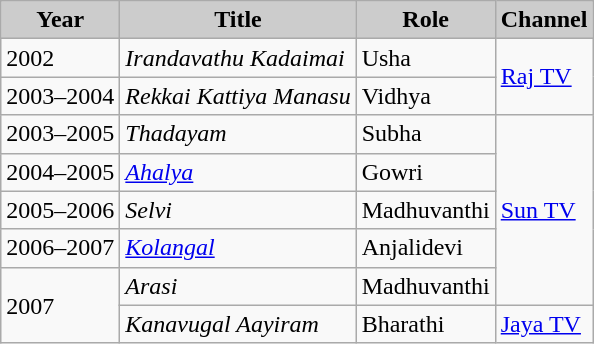<table class="wikitable">
<tr>
<th style="background:#ccc;">Year</th>
<th style="background:#ccc;">Title</th>
<th style="background:#ccc;">Role</th>
<th style="background:#ccc;">Channel</th>
</tr>
<tr>
<td>2002</td>
<td><em>Irandavathu Kadaimai</em></td>
<td>Usha</td>
<td rowspan="2"><a href='#'>Raj TV</a></td>
</tr>
<tr>
<td>2003–2004</td>
<td><em>Rekkai Kattiya Manasu</em></td>
<td>Vidhya</td>
</tr>
<tr>
<td>2003–2005</td>
<td><em>Thadayam</em></td>
<td>Subha</td>
<td rowspan="5"><a href='#'>Sun TV</a></td>
</tr>
<tr>
<td>2004–2005</td>
<td><a href='#'><em>Ahalya</em></a></td>
<td>Gowri</td>
</tr>
<tr>
<td>2005–2006</td>
<td><em>Selvi</em></td>
<td>Madhuvanthi</td>
</tr>
<tr>
<td>2006–2007</td>
<td><a href='#'><em>Kolangal</em></a></td>
<td>Anjalidevi</td>
</tr>
<tr>
<td rowspan="2">2007</td>
<td><em>Arasi</em></td>
<td>Madhuvanthi</td>
</tr>
<tr>
<td><em>Kanavugal Aayiram</em></td>
<td>Bharathi</td>
<td><a href='#'>Jaya TV</a></td>
</tr>
</table>
